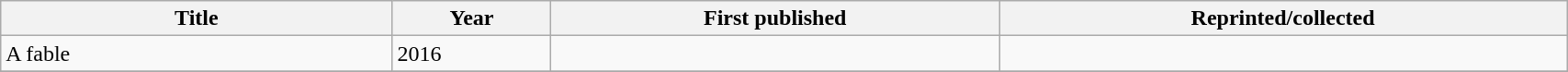<table class='wikitable sortable' width='90%'>
<tr>
<th width=25%>Title</th>
<th>Year</th>
<th>First published</th>
<th>Reprinted/collected</th>
</tr>
<tr>
<td>A fable</td>
<td>2016</td>
<td></td>
<td></td>
</tr>
<tr>
</tr>
</table>
